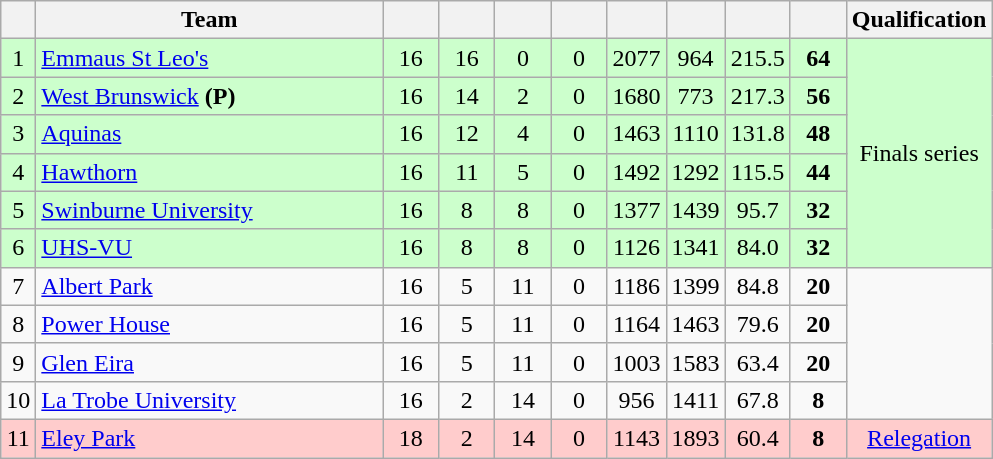<table class="wikitable" style="text-align:center; margin-bottom:0">
<tr>
<th style="width:10px"></th>
<th style="width:35%;">Team</th>
<th style="width:30px;"></th>
<th style="width:30px;"></th>
<th style="width:30px;"></th>
<th style="width:30px;"></th>
<th style="width:30px;"></th>
<th style="width:30px;"></th>
<th style="width:30px;"></th>
<th style="width:30px;"></th>
<th>Qualification</th>
</tr>
<tr style="background:#ccffcc;">
<td>1</td>
<td style="text-align:left;"><a href='#'>Emmaus St Leo's</a></td>
<td>16</td>
<td>16</td>
<td>0</td>
<td>0</td>
<td>2077</td>
<td>964</td>
<td>215.5</td>
<td><strong>64</strong></td>
<td rowspan=6>Finals series</td>
</tr>
<tr style="background:#ccffcc;">
<td>2</td>
<td style="text-align:left;"><a href='#'>West Brunswick</a> <strong>(P)</strong></td>
<td>16</td>
<td>14</td>
<td>2</td>
<td>0</td>
<td>1680</td>
<td>773</td>
<td>217.3</td>
<td><strong>56</strong></td>
</tr>
<tr style="background:#ccffcc;">
<td>3</td>
<td style="text-align:left;"><a href='#'>Aquinas</a></td>
<td>16</td>
<td>12</td>
<td>4</td>
<td>0</td>
<td>1463</td>
<td>1110</td>
<td>131.8</td>
<td><strong>48</strong></td>
</tr>
<tr style="background:#ccffcc;">
<td>4</td>
<td style="text-align:left;"><a href='#'>Hawthorn</a></td>
<td>16</td>
<td>11</td>
<td>5</td>
<td>0</td>
<td>1492</td>
<td>1292</td>
<td>115.5</td>
<td><strong>44</strong></td>
</tr>
<tr style="background:#ccffcc;">
<td>5</td>
<td style="text-align:left;"><a href='#'>Swinburne University</a></td>
<td>16</td>
<td>8</td>
<td>8</td>
<td>0</td>
<td>1377</td>
<td>1439</td>
<td>95.7</td>
<td><strong>32</strong></td>
</tr>
<tr style="background:#ccffcc;">
<td>6</td>
<td style="text-align:left;"><a href='#'>UHS-VU</a></td>
<td>16</td>
<td>8</td>
<td>8</td>
<td>0</td>
<td>1126</td>
<td>1341</td>
<td>84.0</td>
<td><strong>32</strong></td>
</tr>
<tr>
<td>7</td>
<td style="text-align:left;"><a href='#'>Albert Park</a></td>
<td>16</td>
<td>5</td>
<td>11</td>
<td>0</td>
<td>1186</td>
<td>1399</td>
<td>84.8</td>
<td><strong>20</strong></td>
</tr>
<tr>
<td>8</td>
<td style="text-align:left;"><a href='#'>Power House</a></td>
<td>16</td>
<td>5</td>
<td>11</td>
<td>0</td>
<td>1164</td>
<td>1463</td>
<td>79.6</td>
<td><strong>20</strong></td>
</tr>
<tr>
<td>9</td>
<td style="text-align:left;"><a href='#'>Glen Eira</a></td>
<td>16</td>
<td>5</td>
<td>11</td>
<td>0</td>
<td>1003</td>
<td>1583</td>
<td>63.4</td>
<td><strong>20</strong></td>
</tr>
<tr>
<td>10</td>
<td style="text-align:left;"><a href='#'>La Trobe University</a></td>
<td>16</td>
<td>2</td>
<td>14</td>
<td>0</td>
<td>956</td>
<td>1411</td>
<td>67.8</td>
<td><strong>8</strong></td>
</tr>
<tr style="background:#FFCCCC;">
<td>11</td>
<td style="text-align:left;"><a href='#'>Eley Park</a></td>
<td>18</td>
<td>2</td>
<td>14</td>
<td>0</td>
<td>1143</td>
<td>1893</td>
<td>60.4</td>
<td><strong>8</strong></td>
<td><a href='#'>Relegation</a></td>
</tr>
</table>
